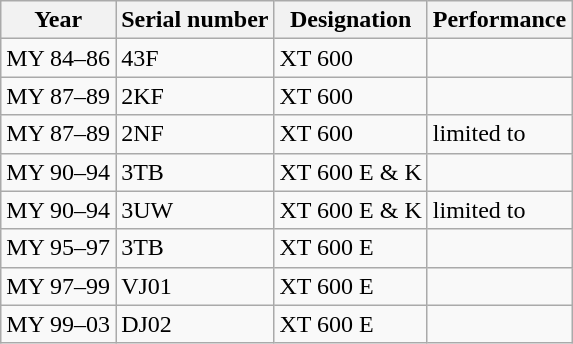<table Class = "wikitable">
<tr Class = "hintergrundfarbe5">
<th>Year</th>
<th>Serial number</th>
<th>Designation</th>
<th>Performance</th>
</tr>
<tr>
<td>MY 84–86</td>
<td>43F</td>
<td>XT 600</td>
<td></td>
</tr>
<tr>
<td>MY 87–89</td>
<td>2KF</td>
<td>XT 600</td>
<td></td>
</tr>
<tr>
<td>MY 87–89</td>
<td>2NF</td>
<td>XT 600</td>
<td>limited to </td>
</tr>
<tr>
<td>MY 90–94</td>
<td>3TB</td>
<td>XT 600 E & K</td>
<td></td>
</tr>
<tr>
<td>MY 90–94</td>
<td>3UW</td>
<td>XT 600 E & K</td>
<td>limited to </td>
</tr>
<tr>
<td>MY 95–97</td>
<td>3TB</td>
<td>XT 600 E</td>
<td></td>
</tr>
<tr>
<td>MY 97–99</td>
<td>VJ01</td>
<td>XT 600 E</td>
<td></td>
</tr>
<tr>
<td>MY 99–03</td>
<td>DJ02</td>
<td>XT 600 E</td>
<td></td>
</tr>
</table>
